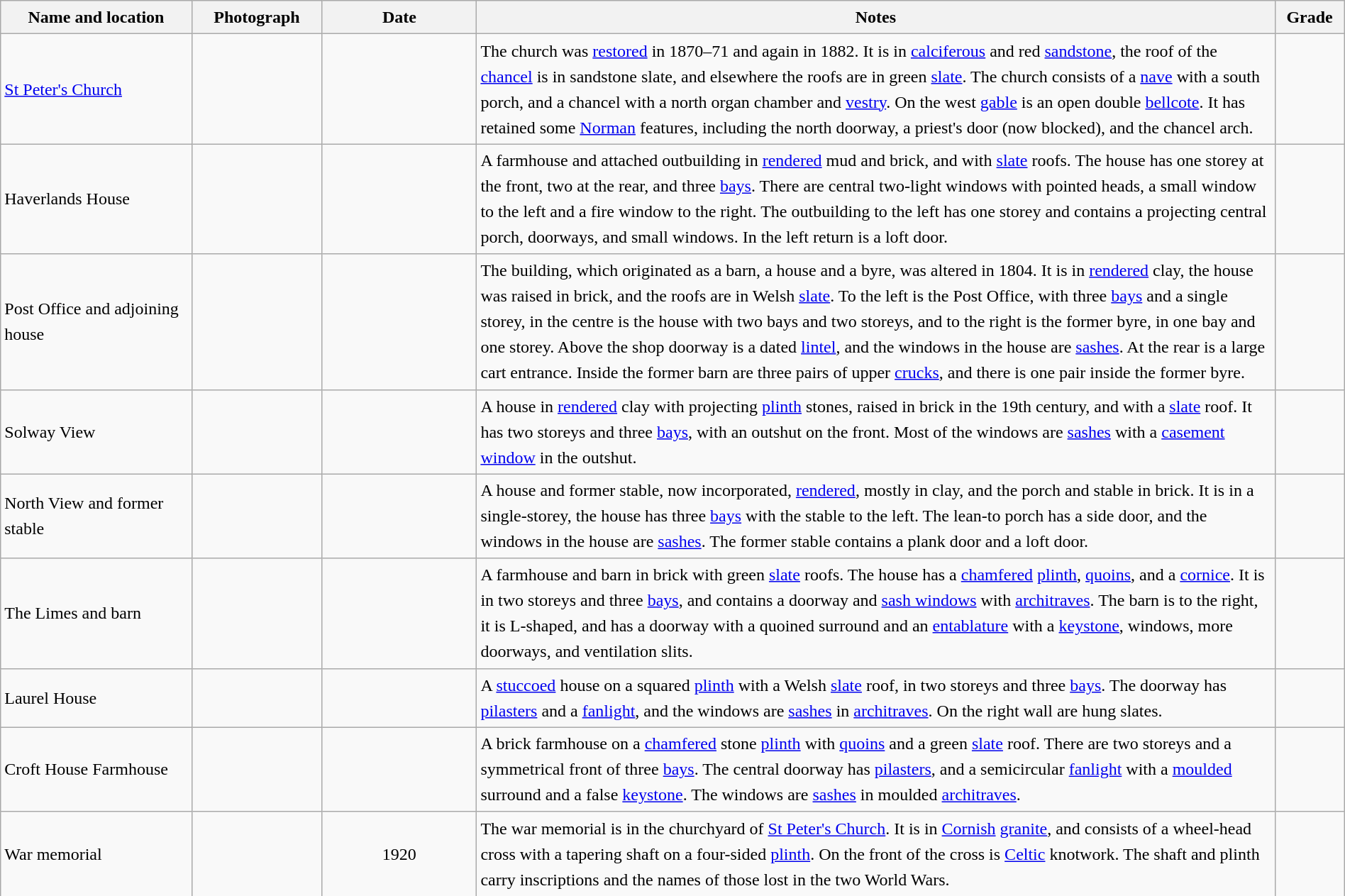<table class="wikitable sortable plainrowheaders" style="width:100%;border:0px;text-align:left;line-height:150%;">
<tr>
<th scope="col"  style="width:150px">Name and location</th>
<th scope="col"  style="width:100px" class="unsortable">Photograph</th>
<th scope="col"  style="width:120px">Date</th>
<th scope="col"  style="width:650px" class="unsortable">Notes</th>
<th scope="col"  style="width:50px">Grade</th>
</tr>
<tr>
<td><a href='#'>St Peter's Church</a><br><small></small></td>
<td></td>
<td align="center"></td>
<td>The church was <a href='#'>restored</a> in 1870–71 and again in 1882.  It is in <a href='#'>calciferous</a> and red <a href='#'>sandstone</a>, the roof of the <a href='#'>chancel</a> is in sandstone slate, and elsewhere the roofs are in green <a href='#'>slate</a>.  The church consists of a <a href='#'>nave</a> with a south porch, and a chancel with a north organ chamber and <a href='#'>vestry</a>.  On the west <a href='#'>gable</a> is an open double <a href='#'>bellcote</a>.  It has retained some <a href='#'>Norman</a> features, including the north doorway, a priest's door (now blocked), and the chancel arch.</td>
<td align="center" ></td>
</tr>
<tr>
<td>Haverlands House<br><small></small></td>
<td></td>
<td align="center"></td>
<td>A farmhouse and attached outbuilding in <a href='#'>rendered</a> mud and brick, and with <a href='#'>slate</a> roofs.  The house has one storey at the front, two at the rear, and three <a href='#'>bays</a>.  There are central two-light windows with pointed heads, a small window to the left and a fire window to the right.  The outbuilding to the left has one storey and contains a projecting central porch, doorways, and small windows.  In the left return is a loft door.</td>
<td align="center" ></td>
</tr>
<tr>
<td>Post Office and adjoining house<br><small></small></td>
<td></td>
<td align="center"></td>
<td>The building, which originated as a barn, a house and a byre, was altered in 1804.  It is in <a href='#'>rendered</a> clay, the house was raised in brick, and the roofs are in Welsh <a href='#'>slate</a>.  To the left is the Post Office, with three <a href='#'>bays</a> and a single storey, in the centre is the house with two bays and two storeys, and to the right is the former byre, in one bay and one storey.  Above the shop doorway is a dated <a href='#'>lintel</a>, and the windows in the house are <a href='#'>sashes</a>.  At the rear is a large cart entrance.  Inside the former barn are three pairs of upper <a href='#'>crucks</a>, and there is one pair inside the former byre.</td>
<td align="center" ></td>
</tr>
<tr>
<td>Solway View<br><small></small></td>
<td></td>
<td align="center"></td>
<td>A house in <a href='#'>rendered</a> clay with projecting <a href='#'>plinth</a> stones, raised in brick in the 19th century, and with a <a href='#'>slate</a> roof.  It has two storeys and three <a href='#'>bays</a>, with an outshut on the front.  Most of the windows are <a href='#'>sashes</a> with a <a href='#'>casement window</a> in the outshut.</td>
<td align="center" ></td>
</tr>
<tr>
<td>North View and former stable<br><small></small></td>
<td></td>
<td align="center"></td>
<td>A house and former stable, now incorporated, <a href='#'>rendered</a>, mostly in clay, and the porch and stable in brick.  It is in a single-storey, the house has three <a href='#'>bays</a> with the stable to the left.  The lean-to porch has a side door, and the windows in the house are <a href='#'>sashes</a>.  The former stable contains a plank door and a loft door.</td>
<td align="center" ></td>
</tr>
<tr>
<td>The Limes and barn<br><small></small></td>
<td></td>
<td align="center"></td>
<td>A farmhouse and barn in brick with green <a href='#'>slate</a> roofs.  The house has a <a href='#'>chamfered</a> <a href='#'>plinth</a>, <a href='#'>quoins</a>, and a <a href='#'>cornice</a>.  It is in two storeys and three <a href='#'>bays</a>, and contains a doorway and <a href='#'>sash windows</a> with <a href='#'>architraves</a>.  The barn is to the right, it is L-shaped, and has a doorway with a quoined surround and an <a href='#'>entablature</a> with a <a href='#'>keystone</a>, windows, more doorways, and ventilation slits.</td>
<td align="center" ></td>
</tr>
<tr>
<td>Laurel House<br><small></small></td>
<td></td>
<td align="center"></td>
<td>A <a href='#'>stuccoed</a> house on a squared <a href='#'>plinth</a> with a Welsh <a href='#'>slate</a> roof, in two storeys and three <a href='#'>bays</a>.  The doorway has <a href='#'>pilasters</a> and a <a href='#'>fanlight</a>, and the windows are <a href='#'>sashes</a> in <a href='#'>architraves</a>.  On the right wall are hung slates.</td>
<td align="center" ></td>
</tr>
<tr>
<td>Croft House Farmhouse<br><small></small></td>
<td></td>
<td align="center"></td>
<td>A brick farmhouse on a <a href='#'>chamfered</a> stone <a href='#'>plinth</a> with <a href='#'>quoins</a> and a green <a href='#'>slate</a> roof.  There are two storeys and a symmetrical front of three <a href='#'>bays</a>.  The central doorway has <a href='#'>pilasters</a>, and a semicircular <a href='#'>fanlight</a> with a <a href='#'>moulded</a> surround and a false <a href='#'>keystone</a>.  The windows are <a href='#'>sashes</a> in moulded <a href='#'>architraves</a>.</td>
<td align="center" ></td>
</tr>
<tr>
<td>War memorial<br><small></small></td>
<td></td>
<td align="center">1920</td>
<td>The war memorial is in the churchyard of <a href='#'>St Peter's Church</a>.  It is in <a href='#'>Cornish</a> <a href='#'>granite</a>, and consists of a wheel-head cross with a tapering shaft on a four-sided <a href='#'>plinth</a>.  On the front of the cross is <a href='#'>Celtic</a> knotwork.  The shaft and plinth carry inscriptions and the names of those lost in the two World Wars.</td>
<td align="center" ></td>
</tr>
<tr>
</tr>
</table>
